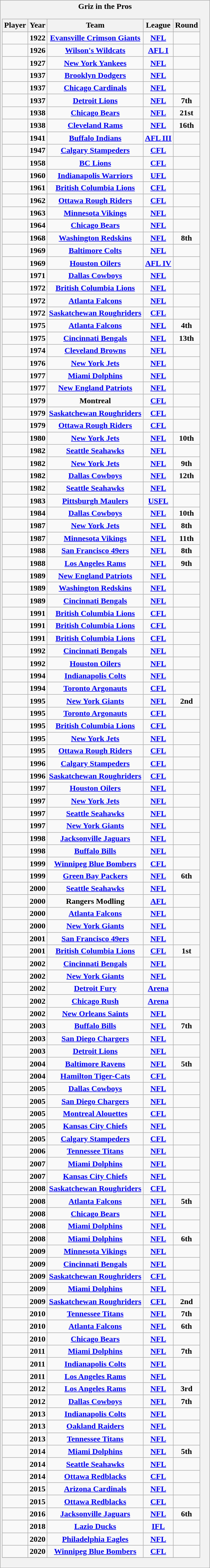<table class="wikitable outercollapse" style="color: black">
<tr>
<th><strong>Griz in the Pros</strong><br><table class="wikitable sortable collapsible innercollapse">
<tr>
<th>Player</th>
<th>Year</th>
<th>Team</th>
<th>League</th>
<th>Round</th>
</tr>
<tr>
<td></td>
<td>1922</td>
<td><a href='#'>Evansville Crimson Giants</a></td>
<td><a href='#'>NFL</a></td>
<td></td>
</tr>
<tr>
<td></td>
<td>1926</td>
<td><a href='#'>Wilson's Wildcats</a></td>
<td><a href='#'>AFL I</a></td>
<td></td>
</tr>
<tr>
<td></td>
<td>1927</td>
<td><a href='#'>New York Yankees</a></td>
<td><a href='#'>NFL</a></td>
<td></td>
</tr>
<tr>
<td></td>
<td>1937</td>
<td><a href='#'>Brooklyn Dodgers</a></td>
<td><a href='#'>NFL</a></td>
<td></td>
</tr>
<tr>
<td></td>
<td>1937</td>
<td><a href='#'>Chicago Cardinals</a></td>
<td><a href='#'>NFL</a></td>
<td></td>
</tr>
<tr>
<td></td>
<td>1937</td>
<td><a href='#'>Detroit Lions</a></td>
<td><a href='#'>NFL</a></td>
<td>7th</td>
</tr>
<tr>
<td></td>
<td>1938</td>
<td><a href='#'>Chicago Bears</a></td>
<td><a href='#'>NFL</a></td>
<td>21st</td>
</tr>
<tr>
<td></td>
<td>1938</td>
<td><a href='#'>Cleveland Rams</a></td>
<td><a href='#'>NFL</a></td>
<td>16th</td>
</tr>
<tr>
<td></td>
<td>1941</td>
<td><a href='#'>Buffalo Indians</a></td>
<td><a href='#'>AFL III</a></td>
<td></td>
</tr>
<tr>
<td></td>
<td>1947</td>
<td><a href='#'>Calgary Stampeders</a></td>
<td><a href='#'>CFL</a></td>
<td></td>
</tr>
<tr>
<td></td>
<td>1958</td>
<td><a href='#'>BC Lions</a></td>
<td><a href='#'>CFL</a></td>
<td></td>
</tr>
<tr>
<td></td>
<td>1960</td>
<td><a href='#'>Indianapolis Warriors</a></td>
<td><a href='#'>UFL</a></td>
<td></td>
</tr>
<tr>
<td></td>
<td>1961</td>
<td><a href='#'>British Columbia Lions</a></td>
<td><a href='#'>CFL</a></td>
<td></td>
</tr>
<tr>
<td></td>
<td>1962</td>
<td><a href='#'>Ottawa Rough Riders</a></td>
<td><a href='#'>CFL</a></td>
<td></td>
</tr>
<tr>
<td></td>
<td>1963</td>
<td><a href='#'>Minnesota Vikings</a></td>
<td><a href='#'>NFL</a></td>
<td></td>
</tr>
<tr>
<td></td>
<td>1964</td>
<td><a href='#'>Chicago Bears</a></td>
<td><a href='#'>NFL</a></td>
<td></td>
</tr>
<tr>
<td></td>
<td>1968</td>
<td><a href='#'>Washington Redskins</a></td>
<td><a href='#'>NFL</a></td>
<td>8th</td>
</tr>
<tr>
<td></td>
<td>1969</td>
<td><a href='#'>Baltimore Colts</a></td>
<td><a href='#'>NFL</a></td>
<td></td>
</tr>
<tr>
<td></td>
<td>1969</td>
<td><a href='#'>Houston Oilers</a></td>
<td><a href='#'>AFL IV</a></td>
<td></td>
</tr>
<tr>
<td></td>
<td>1971</td>
<td><a href='#'>Dallas Cowboys</a></td>
<td><a href='#'>NFL</a></td>
<td></td>
</tr>
<tr>
<td></td>
<td>1972</td>
<td><a href='#'>British Columbia Lions</a></td>
<td><a href='#'>NFL</a></td>
<td></td>
</tr>
<tr>
<td></td>
<td>1972</td>
<td><a href='#'>Atlanta Falcons</a></td>
<td><a href='#'>NFL</a></td>
<td></td>
</tr>
<tr>
<td></td>
<td>1972</td>
<td><a href='#'>Saskatchewan Roughriders</a></td>
<td><a href='#'>CFL</a></td>
<td></td>
</tr>
<tr>
<td></td>
<td>1975</td>
<td><a href='#'>Atlanta Falcons</a></td>
<td><a href='#'>NFL</a></td>
<td>4th</td>
</tr>
<tr>
<td></td>
<td>1975</td>
<td><a href='#'>Cincinnati Bengals</a></td>
<td><a href='#'>NFL</a></td>
<td>13th</td>
</tr>
<tr>
<td></td>
<td>1974</td>
<td><a href='#'>Cleveland Browns</a></td>
<td><a href='#'>NFL</a></td>
<td></td>
</tr>
<tr>
<td></td>
<td>1976</td>
<td><a href='#'>New York Jets</a></td>
<td><a href='#'>NFL</a></td>
<td></td>
</tr>
<tr>
<td></td>
<td>1977</td>
<td><a href='#'>Miami Dolphins</a></td>
<td><a href='#'>NFL</a></td>
<td></td>
</tr>
<tr>
<td></td>
<td>1977</td>
<td><a href='#'>New England Patriots</a></td>
<td><a href='#'>NFL</a></td>
<td></td>
</tr>
<tr>
<td></td>
<td>1979</td>
<td>Montreal</td>
<td><a href='#'>CFL</a></td>
<td></td>
</tr>
<tr>
<td></td>
<td>1979</td>
<td><a href='#'>Saskatchewan Roughriders</a></td>
<td><a href='#'>CFL</a></td>
<td></td>
</tr>
<tr>
<td></td>
<td>1979</td>
<td><a href='#'>Ottawa Rough Riders</a></td>
<td><a href='#'>CFL</a></td>
<td></td>
</tr>
<tr>
<td></td>
<td>1980</td>
<td><a href='#'>New York Jets</a></td>
<td><a href='#'>NFL</a></td>
<td>10th</td>
</tr>
<tr>
<td></td>
<td>1982</td>
<td><a href='#'>Seattle Seahawks</a></td>
<td><a href='#'>NFL</a></td>
<td></td>
</tr>
<tr>
<td></td>
<td>1982</td>
<td><a href='#'>New York Jets</a></td>
<td><a href='#'>NFL</a></td>
<td>9th</td>
</tr>
<tr>
<td></td>
<td>1982</td>
<td><a href='#'>Dallas Cowboys</a></td>
<td><a href='#'>NFL</a></td>
<td>12th</td>
</tr>
<tr>
<td></td>
<td>1982</td>
<td><a href='#'>Seattle Seahawks</a></td>
<td><a href='#'>NFL</a></td>
<td></td>
</tr>
<tr>
<td></td>
<td>1983</td>
<td><a href='#'>Pittsburgh Maulers</a></td>
<td><a href='#'>USFL</a></td>
<td></td>
</tr>
<tr>
<td></td>
<td>1984</td>
<td><a href='#'>Dallas Cowboys</a></td>
<td><a href='#'>NFL</a></td>
<td>10th</td>
</tr>
<tr>
<td></td>
<td>1987</td>
<td><a href='#'>New York Jets</a></td>
<td><a href='#'>NFL</a></td>
<td>8th</td>
</tr>
<tr>
<td></td>
<td>1987</td>
<td><a href='#'>Minnesota Vikings</a></td>
<td><a href='#'>NFL</a></td>
<td>11th</td>
</tr>
<tr>
<td></td>
<td>1988</td>
<td><a href='#'>San Francisco 49ers</a></td>
<td><a href='#'>NFL</a></td>
<td>8th</td>
</tr>
<tr>
<td></td>
<td>1988</td>
<td><a href='#'>Los Angeles Rams</a></td>
<td><a href='#'>NFL</a></td>
<td>9th</td>
</tr>
<tr>
<td></td>
<td>1989</td>
<td><a href='#'>New England Patriots</a></td>
<td><a href='#'>NFL</a></td>
<td></td>
</tr>
<tr>
<td></td>
<td>1989</td>
<td><a href='#'>Washington Redskins</a></td>
<td><a href='#'>NFL</a></td>
<td></td>
</tr>
<tr>
<td></td>
<td>1989</td>
<td><a href='#'>Cincinnati Bengals</a></td>
<td><a href='#'>NFL</a></td>
<td></td>
</tr>
<tr>
<td></td>
<td>1991</td>
<td><a href='#'>British Columbia Lions</a></td>
<td><a href='#'>CFL</a></td>
<td></td>
</tr>
<tr>
<td></td>
<td>1991</td>
<td><a href='#'>British Columbia Lions</a></td>
<td><a href='#'>CFL</a></td>
<td></td>
</tr>
<tr>
<td></td>
<td>1991</td>
<td><a href='#'>British Columbia Lions</a></td>
<td><a href='#'>CFL</a></td>
<td></td>
</tr>
<tr>
<td></td>
<td>1992</td>
<td><a href='#'>Cincinnati Bengals</a></td>
<td><a href='#'>NFL</a></td>
<td></td>
</tr>
<tr>
<td></td>
<td>1992</td>
<td><a href='#'>Houston Oilers</a></td>
<td><a href='#'>NFL</a></td>
<td></td>
</tr>
<tr>
<td></td>
<td>1994</td>
<td><a href='#'>Indianapolis Colts</a></td>
<td><a href='#'>NFL</a></td>
<td></td>
</tr>
<tr>
<td></td>
<td>1994</td>
<td><a href='#'>Toronto Argonauts</a></td>
<td><a href='#'>CFL</a></td>
<td></td>
</tr>
<tr>
<td></td>
<td>1995</td>
<td><a href='#'>New York Giants</a></td>
<td><a href='#'>NFL</a></td>
<td>2nd</td>
</tr>
<tr>
<td></td>
<td>1995</td>
<td><a href='#'>Toronto Argonauts</a></td>
<td><a href='#'>CFL</a></td>
<td></td>
</tr>
<tr>
<td></td>
<td>1995</td>
<td><a href='#'>British Columbia Lions</a></td>
<td><a href='#'>CFL</a></td>
<td></td>
</tr>
<tr>
<td></td>
<td>1995</td>
<td><a href='#'>New York Jets</a></td>
<td><a href='#'>NFL</a></td>
<td></td>
</tr>
<tr>
<td></td>
<td>1995</td>
<td><a href='#'>Ottawa Rough Riders</a></td>
<td><a href='#'>CFL</a></td>
<td></td>
</tr>
<tr>
<td></td>
<td>1996</td>
<td><a href='#'>Calgary Stampeders</a></td>
<td><a href='#'>CFL</a></td>
<td></td>
</tr>
<tr>
<td></td>
<td>1996</td>
<td><a href='#'>Saskatchewan Roughriders</a></td>
<td><a href='#'>CFL</a></td>
<td></td>
</tr>
<tr>
<td></td>
<td>1997</td>
<td><a href='#'>Houston Oilers</a></td>
<td><a href='#'>NFL</a></td>
<td></td>
</tr>
<tr>
<td></td>
<td>1997</td>
<td><a href='#'>New York Jets</a></td>
<td><a href='#'>NFL</a></td>
<td></td>
</tr>
<tr>
<td></td>
<td>1997</td>
<td><a href='#'>Seattle Seahawks</a></td>
<td><a href='#'>NFL</a></td>
<td></td>
</tr>
<tr>
<td></td>
<td>1997</td>
<td><a href='#'>New York Giants</a></td>
<td><a href='#'>NFL</a></td>
<td></td>
</tr>
<tr>
<td></td>
<td>1998</td>
<td><a href='#'>Jacksonville Jaguars</a></td>
<td><a href='#'>NFL</a></td>
<td></td>
</tr>
<tr>
<td></td>
<td>1998</td>
<td><a href='#'>Buffalo Bills</a></td>
<td><a href='#'>NFL</a></td>
<td></td>
</tr>
<tr>
<td></td>
<td>1999</td>
<td><a href='#'>Winnipeg Blue Bombers</a></td>
<td><a href='#'>CFL</a></td>
<td></td>
</tr>
<tr>
<td></td>
<td>1999</td>
<td><a href='#'>Green Bay Packers</a></td>
<td><a href='#'>NFL</a></td>
<td>6th</td>
</tr>
<tr>
<td></td>
<td>2000</td>
<td><a href='#'>Seattle Seahawks</a></td>
<td><a href='#'>NFL</a></td>
<td></td>
</tr>
<tr>
<td></td>
<td>2000</td>
<td>Rangers Modling</td>
<td><a href='#'>AFL</a></td>
<td></td>
</tr>
<tr>
<td></td>
<td>2000</td>
<td><a href='#'>Atlanta Falcons</a></td>
<td><a href='#'>NFL</a></td>
<td></td>
</tr>
<tr>
<td></td>
<td>2000</td>
<td><a href='#'>New York Giants</a></td>
<td><a href='#'>NFL</a></td>
<td></td>
</tr>
<tr>
<td></td>
<td>2001</td>
<td><a href='#'>San Francisco 49ers</a></td>
<td><a href='#'>NFL</a></td>
<td></td>
</tr>
<tr>
<td></td>
<td>2001</td>
<td><a href='#'>British Columbia Lions</a></td>
<td><a href='#'>CFL</a></td>
<td>1st</td>
</tr>
<tr>
<td></td>
<td>2002</td>
<td><a href='#'>Cincinnati Bengals</a></td>
<td><a href='#'>NFL</a></td>
<td></td>
</tr>
<tr>
<td></td>
<td>2002</td>
<td><a href='#'>New York Giants</a></td>
<td><a href='#'>NFL</a></td>
<td></td>
</tr>
<tr>
<td></td>
<td>2002</td>
<td><a href='#'>Detroit Fury</a></td>
<td><a href='#'>Arena</a></td>
<td></td>
</tr>
<tr>
<td></td>
<td>2002</td>
<td><a href='#'>Chicago Rush</a></td>
<td><a href='#'>Arena</a></td>
<td></td>
</tr>
<tr>
<td></td>
<td>2002</td>
<td><a href='#'>New Orleans Saints</a></td>
<td><a href='#'>NFL</a></td>
<td></td>
</tr>
<tr>
<td></td>
<td>2003</td>
<td><a href='#'>Buffalo Bills</a></td>
<td><a href='#'>NFL</a></td>
<td>7th</td>
</tr>
<tr>
<td></td>
<td>2003</td>
<td><a href='#'>San Diego Chargers</a></td>
<td><a href='#'>NFL</a></td>
<td></td>
</tr>
<tr>
<td></td>
<td>2003</td>
<td><a href='#'>Detroit Lions</a></td>
<td><a href='#'>NFL</a></td>
<td></td>
</tr>
<tr>
<td></td>
<td>2004</td>
<td><a href='#'>Baltimore Ravens</a></td>
<td><a href='#'>NFL</a></td>
<td>5th</td>
</tr>
<tr>
<td></td>
<td>2004</td>
<td><a href='#'>Hamilton Tiger-Cats</a></td>
<td><a href='#'>CFL</a></td>
<td></td>
</tr>
<tr>
<td></td>
<td>2005</td>
<td><a href='#'>Dallas Cowboys</a></td>
<td><a href='#'>NFL</a></td>
<td></td>
</tr>
<tr>
<td></td>
<td>2005</td>
<td><a href='#'>San Diego Chargers</a></td>
<td><a href='#'>NFL</a></td>
<td></td>
</tr>
<tr m>
<td></td>
<td>2005</td>
<td><a href='#'>Montreal Alouettes</a></td>
<td><a href='#'>CFL</a></td>
<td></td>
</tr>
<tr>
<td></td>
<td>2005</td>
<td><a href='#'>Kansas City Chiefs</a></td>
<td><a href='#'>NFL</a></td>
<td></td>
</tr>
<tr>
<td></td>
<td>2005</td>
<td><a href='#'>Calgary Stampeders</a></td>
<td><a href='#'>CFL</a></td>
<td></td>
</tr>
<tr>
<td></td>
<td>2006</td>
<td><a href='#'>Tennessee Titans</a></td>
<td><a href='#'>NFL</a></td>
<td></td>
</tr>
<tr>
<td></td>
<td>2007</td>
<td><a href='#'>Miami Dolphins</a></td>
<td><a href='#'>NFL</a></td>
<td></td>
</tr>
<tr>
<td></td>
<td>2007</td>
<td><a href='#'>Kansas City Chiefs</a></td>
<td><a href='#'>NFL</a></td>
<td></td>
</tr>
<tr>
<td></td>
<td>2008</td>
<td><a href='#'>Saskatchewan Roughriders</a></td>
<td><a href='#'>CFL</a></td>
<td></td>
</tr>
<tr>
<td></td>
<td>2008</td>
<td><a href='#'>Atlanta Falcons</a></td>
<td><a href='#'>NFL</a></td>
<td>5th</td>
</tr>
<tr>
<td></td>
<td>2008</td>
<td><a href='#'>Chicago Bears</a></td>
<td><a href='#'>NFL</a></td>
<td></td>
</tr>
<tr>
<td></td>
<td>2008</td>
<td><a href='#'>Miami Dolphins</a></td>
<td><a href='#'>NFL</a></td>
<td></td>
</tr>
<tr>
<td></td>
<td>2008</td>
<td><a href='#'>Miami Dolphins</a></td>
<td><a href='#'>NFL</a></td>
<td>6th</td>
</tr>
<tr>
<td></td>
<td>2009</td>
<td><a href='#'>Minnesota Vikings</a></td>
<td><a href='#'>NFL</a></td>
<td></td>
</tr>
<tr>
<td></td>
<td>2009</td>
<td><a href='#'>Cincinnati Bengals</a></td>
<td><a href='#'>NFL</a></td>
<td></td>
</tr>
<tr>
<td></td>
<td>2009</td>
<td><a href='#'>Saskatchewan Roughriders</a></td>
<td><a href='#'>CFL</a></td>
<td></td>
</tr>
<tr>
<td></td>
<td>2009</td>
<td><a href='#'>Miami Dolphins</a></td>
<td><a href='#'>NFL</a></td>
<td></td>
</tr>
<tr>
<td></td>
<td>2009</td>
<td><a href='#'>Saskatchewan Roughriders</a></td>
<td><a href='#'>CFL</a></td>
<td>2nd</td>
</tr>
<tr>
<td></td>
<td>2010</td>
<td><a href='#'>Tennessee Titans</a></td>
<td><a href='#'>NFL</a></td>
<td>7th</td>
</tr>
<tr>
<td></td>
<td>2010</td>
<td><a href='#'>Atlanta Falcons</a></td>
<td><a href='#'>NFL</a></td>
<td>6th</td>
</tr>
<tr>
<td></td>
<td>2010</td>
<td><a href='#'>Chicago Bears</a></td>
<td><a href='#'>NFL</a></td>
<td></td>
</tr>
<tr>
<td></td>
<td>2011</td>
<td><a href='#'>Miami Dolphins</a></td>
<td><a href='#'>NFL</a></td>
<td>7th</td>
</tr>
<tr>
<td></td>
<td>2011</td>
<td><a href='#'>Indianapolis Colts</a></td>
<td><a href='#'>NFL</a></td>
<td></td>
</tr>
<tr>
<td></td>
<td>2011</td>
<td><a href='#'>Los Angeles Rams</a></td>
<td><a href='#'>NFL</a></td>
<td></td>
</tr>
<tr>
<td></td>
<td>2012</td>
<td><a href='#'>Los Angeles Rams</a></td>
<td><a href='#'>NFL</a></td>
<td>3rd</td>
</tr>
<tr>
<td></td>
<td>2012</td>
<td><a href='#'>Dallas Cowboys</a></td>
<td><a href='#'>NFL</a></td>
<td>7th</td>
</tr>
<tr>
<td></td>
<td>2013</td>
<td><a href='#'>Indianapolis Colts</a></td>
<td><a href='#'>NFL</a></td>
<td></td>
</tr>
<tr>
<td></td>
<td>2013</td>
<td><a href='#'>Oakland Raiders</a></td>
<td><a href='#'>NFL</a></td>
<td></td>
</tr>
<tr>
<td></td>
<td>2013</td>
<td><a href='#'>Tennessee Titans</a></td>
<td><a href='#'>NFL</a></td>
<td></td>
</tr>
<tr>
<td></td>
<td>2014</td>
<td><a href='#'>Miami Dolphins</a></td>
<td><a href='#'>NFL</a></td>
<td>5th</td>
</tr>
<tr>
<td></td>
<td>2014</td>
<td><a href='#'>Seattle Seahawks</a></td>
<td><a href='#'>NFL</a></td>
<td></td>
</tr>
<tr>
<td></td>
<td>2014</td>
<td><a href='#'>Ottawa Redblacks</a></td>
<td><a href='#'>CFL</a></td>
<td></td>
</tr>
<tr>
<td></td>
<td>2015</td>
<td><a href='#'>Arizona Cardinals</a></td>
<td><a href='#'>NFL</a></td>
<td></td>
</tr>
<tr>
<td></td>
<td>2015</td>
<td><a href='#'>Ottawa Redblacks</a></td>
<td><a href='#'>CFL</a></td>
<td></td>
</tr>
<tr>
<td></td>
<td>2016</td>
<td><a href='#'>Jacksonville Jaguars</a></td>
<td><a href='#'>NFL</a></td>
<td>6th</td>
</tr>
<tr>
<td></td>
<td>2018</td>
<td><a href='#'>Lazio Ducks</a></td>
<td><a href='#'>IFL</a></td>
<td></td>
</tr>
<tr>
<td></td>
<td>2020</td>
<td><a href='#'>Philadelphia Eagles</a></td>
<td><a href='#'>NFL</a></td>
<td></td>
</tr>
<tr>
<td></td>
<td>2020</td>
<td><a href='#'>Winnipeg Blue Bombers</a></td>
<td><a href='#'>CFL</a></td>
<td></td>
</tr>
<tr>
</tr>
</table>
</th>
</tr>
</table>
